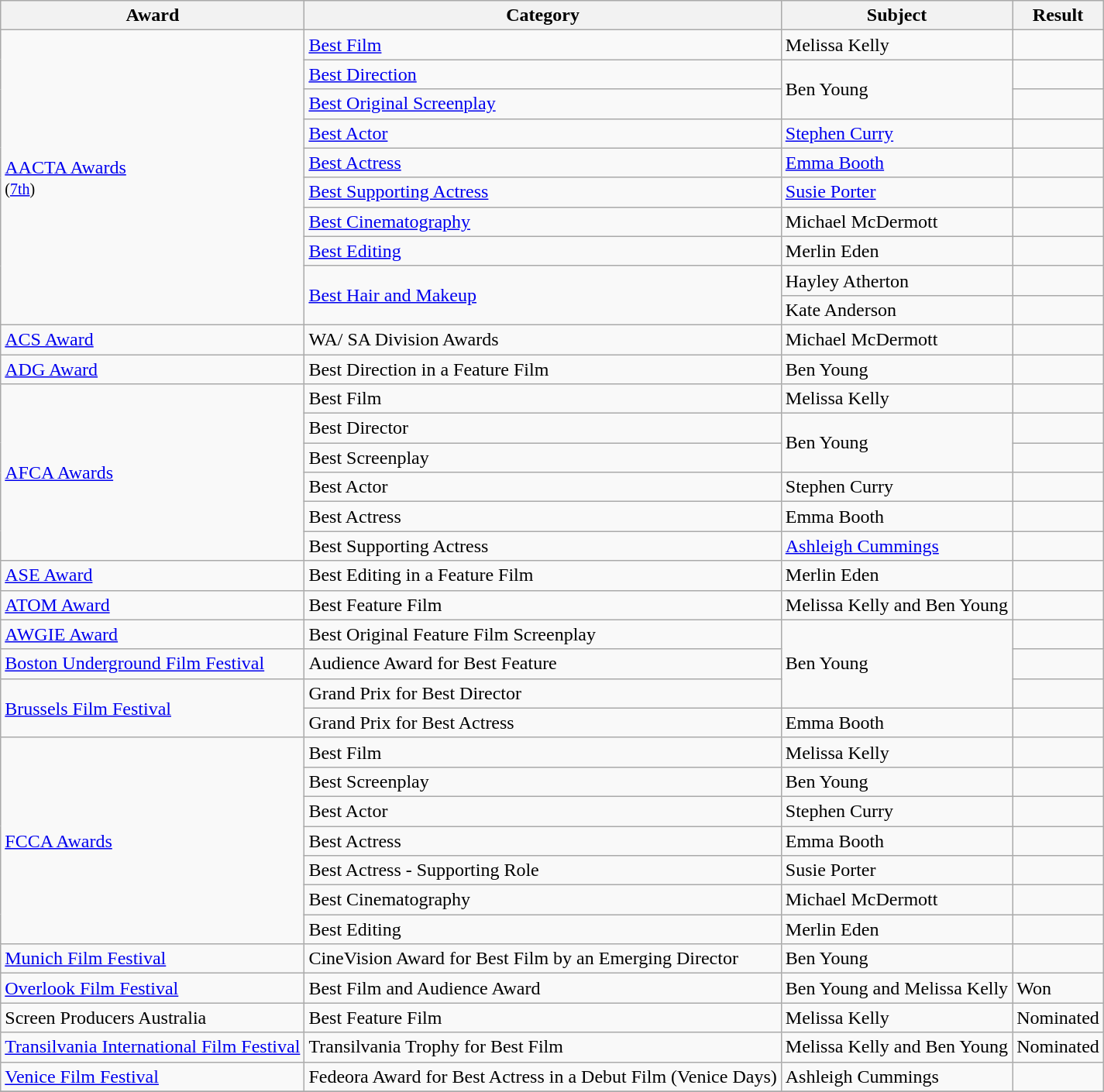<table class="wikitable">
<tr>
<th>Award</th>
<th>Category</th>
<th>Subject</th>
<th>Result</th>
</tr>
<tr>
<td rowspan=10><a href='#'>AACTA Awards</a><br><small>(<a href='#'>7th</a>)</small></td>
<td><a href='#'>Best Film</a></td>
<td>Melissa Kelly</td>
<td></td>
</tr>
<tr>
<td><a href='#'>Best Direction</a></td>
<td rowspan=2>Ben Young</td>
<td></td>
</tr>
<tr>
<td><a href='#'>Best Original Screenplay</a></td>
<td></td>
</tr>
<tr>
<td><a href='#'>Best Actor</a></td>
<td><a href='#'>Stephen Curry</a></td>
<td></td>
</tr>
<tr>
<td><a href='#'>Best Actress</a></td>
<td><a href='#'>Emma Booth</a></td>
<td></td>
</tr>
<tr>
<td><a href='#'>Best Supporting Actress</a></td>
<td><a href='#'>Susie Porter</a></td>
<td></td>
</tr>
<tr>
<td><a href='#'>Best Cinematography</a></td>
<td>Michael McDermott</td>
<td></td>
</tr>
<tr>
<td><a href='#'>Best Editing</a></td>
<td>Merlin Eden</td>
<td></td>
</tr>
<tr>
<td rowspan=2><a href='#'>Best Hair and Makeup</a></td>
<td>Hayley Atherton</td>
<td></td>
</tr>
<tr>
<td>Kate Anderson</td>
<td></td>
</tr>
<tr>
<td><a href='#'>ACS Award</a></td>
<td>WA/ SA Division Awards</td>
<td>Michael McDermott</td>
<td></td>
</tr>
<tr>
<td><a href='#'>ADG Award</a></td>
<td>Best Direction in a Feature Film</td>
<td>Ben Young</td>
<td></td>
</tr>
<tr>
<td rowspan=6><a href='#'>AFCA Awards</a></td>
<td>Best Film</td>
<td>Melissa Kelly</td>
<td></td>
</tr>
<tr>
<td>Best Director</td>
<td rowspan=2>Ben Young</td>
<td></td>
</tr>
<tr>
<td>Best Screenplay</td>
<td></td>
</tr>
<tr>
<td>Best Actor</td>
<td>Stephen Curry</td>
<td></td>
</tr>
<tr>
<td>Best Actress</td>
<td>Emma Booth</td>
<td></td>
</tr>
<tr>
<td>Best Supporting Actress</td>
<td><a href='#'>Ashleigh Cummings</a></td>
<td></td>
</tr>
<tr>
<td><a href='#'>ASE Award</a></td>
<td>Best Editing in a Feature Film</td>
<td>Merlin Eden</td>
<td></td>
</tr>
<tr>
<td><a href='#'>ATOM Award</a></td>
<td>Best Feature Film</td>
<td>Melissa Kelly and Ben Young</td>
<td></td>
</tr>
<tr>
<td><a href='#'>AWGIE Award</a></td>
<td>Best Original Feature Film Screenplay</td>
<td rowspan=3>Ben Young</td>
<td></td>
</tr>
<tr>
<td><a href='#'>Boston Underground Film Festival</a></td>
<td>Audience Award for Best Feature</td>
<td></td>
</tr>
<tr>
<td rowspan=2><a href='#'>Brussels Film Festival</a></td>
<td>Grand Prix for Best Director</td>
<td></td>
</tr>
<tr>
<td>Grand Prix for Best Actress</td>
<td>Emma Booth</td>
<td></td>
</tr>
<tr>
<td rowspan=7><a href='#'>FCCA Awards</a></td>
<td>Best Film</td>
<td>Melissa Kelly</td>
<td></td>
</tr>
<tr>
<td>Best Screenplay</td>
<td>Ben Young</td>
<td></td>
</tr>
<tr>
<td>Best Actor</td>
<td>Stephen Curry</td>
<td></td>
</tr>
<tr>
<td>Best Actress</td>
<td>Emma Booth</td>
<td></td>
</tr>
<tr>
<td>Best Actress - Supporting Role</td>
<td>Susie Porter</td>
<td></td>
</tr>
<tr>
<td>Best Cinematography</td>
<td>Michael McDermott</td>
<td></td>
</tr>
<tr>
<td>Best Editing</td>
<td>Merlin Eden</td>
<td></td>
</tr>
<tr>
<td><a href='#'>Munich Film Festival</a></td>
<td>CineVision Award for Best Film by an Emerging Director</td>
<td>Ben Young</td>
<td></td>
</tr>
<tr>
<td><a href='#'>Overlook Film Festival</a></td>
<td>Best Film and Audience Award</td>
<td Melissa Kelly and Ben Young>Ben Young and Melissa Kelly</td>
<td>Won</td>
</tr>
<tr>
<td>Screen Producers Australia</td>
<td>Best Feature Film</td>
<td Melissa Kelly>Melissa Kelly</td>
<td>Nominated</td>
</tr>
<tr>
<td><a href='#'>Transilvania International Film Festival</a></td>
<td>Transilvania Trophy for Best Film</td>
<td Melissa Kelly and Ben Young>Melissa Kelly and Ben Young</td>
<td>Nominated</td>
</tr>
<tr>
<td><a href='#'>Venice Film Festival</a></td>
<td>Fedeora Award for Best Actress in a Debut Film (Venice Days)</td>
<td>Ashleigh Cummings</td>
<td></td>
</tr>
<tr>
</tr>
</table>
